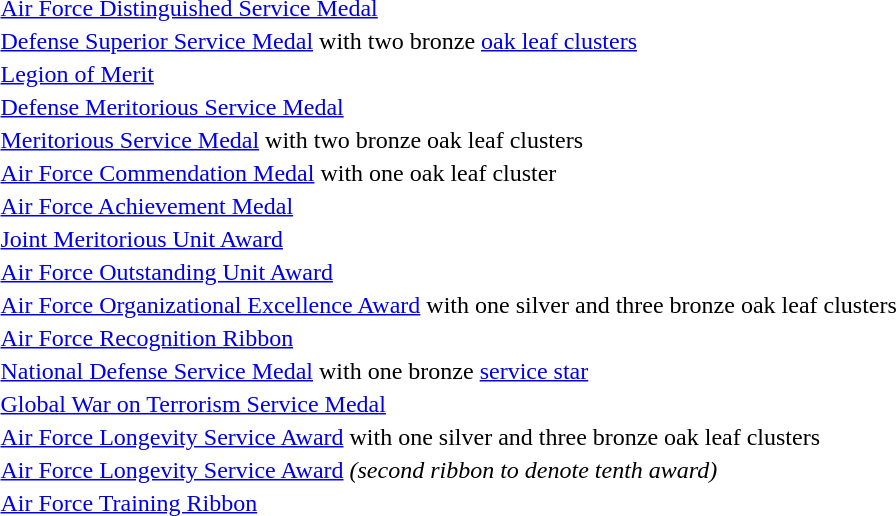<table>
<tr>
<td></td>
<td><a href='#'>Air Force Distinguished Service Medal</a></td>
</tr>
<tr>
<td></td>
<td><a href='#'>Defense Superior Service Medal</a> with two bronze <a href='#'>oak leaf clusters</a></td>
</tr>
<tr>
<td></td>
<td><a href='#'>Legion of Merit</a></td>
</tr>
<tr>
<td></td>
<td><a href='#'>Defense Meritorious Service Medal</a></td>
</tr>
<tr>
<td></td>
<td><a href='#'>Meritorious Service Medal</a> with two bronze oak leaf clusters</td>
</tr>
<tr>
<td></td>
<td><a href='#'>Air Force Commendation Medal</a> with one oak leaf cluster</td>
</tr>
<tr>
<td></td>
<td><a href='#'>Air Force Achievement Medal</a></td>
</tr>
<tr>
<td></td>
<td><a href='#'>Joint Meritorious Unit Award</a></td>
</tr>
<tr>
<td></td>
<td><a href='#'>Air Force Outstanding Unit Award</a></td>
</tr>
<tr>
<td></td>
<td><a href='#'>Air Force Organizational Excellence Award</a> with one silver and three bronze oak leaf clusters</td>
</tr>
<tr>
<td></td>
<td><a href='#'>Air Force Recognition Ribbon</a></td>
</tr>
<tr>
<td></td>
<td><a href='#'>National Defense Service Medal</a> with one bronze <a href='#'>service star</a></td>
</tr>
<tr>
<td></td>
<td><a href='#'>Global War on Terrorism Service Medal</a></td>
</tr>
<tr>
<td></td>
<td><a href='#'>Air Force Longevity Service Award</a> with one silver and three bronze oak leaf clusters</td>
</tr>
<tr>
<td></td>
<td><a href='#'>Air Force Longevity Service Award</a> <em>(second ribbon to denote tenth award)</em></td>
</tr>
<tr>
<td></td>
<td><a href='#'>Air Force Training Ribbon</a></td>
</tr>
</table>
